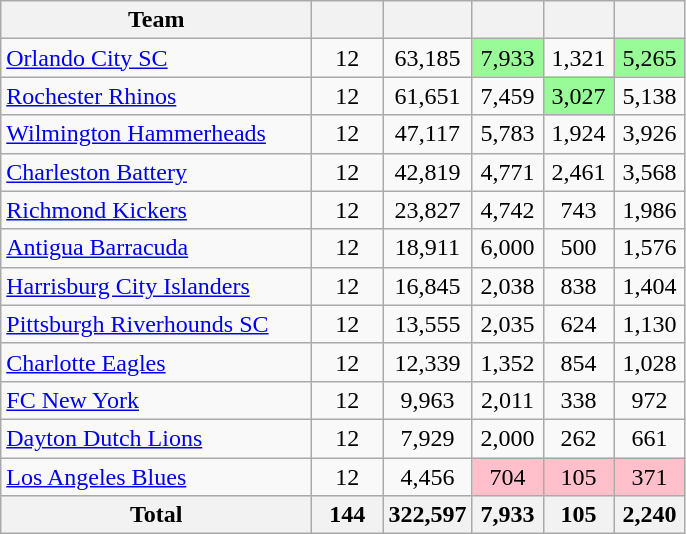<table class="wikitable sortable">
<tr>
<th width=200>Team</th>
<th width=40></th>
<th width=40></th>
<th width=40></th>
<th width=40></th>
<th width=40></th>
</tr>
<tr align="center">
<td align="left"><a href='#'>Orlando City SC</a></td>
<td>12</td>
<td>63,185</td>
<td bgcolor="#98fb98">7,933</td>
<td>1,321</td>
<td bgcolor="#98fb98">5,265</td>
</tr>
<tr align="center">
<td align="left"><a href='#'>Rochester Rhinos</a></td>
<td>12</td>
<td>61,651</td>
<td>7,459</td>
<td bgcolor="#98fb98">3,027</td>
<td>5,138</td>
</tr>
<tr align="center">
<td align="left"><a href='#'>Wilmington Hammerheads</a></td>
<td>12</td>
<td>47,117</td>
<td>5,783</td>
<td>1,924</td>
<td>3,926</td>
</tr>
<tr align="center">
<td align="left"><a href='#'>Charleston Battery</a></td>
<td>12</td>
<td>42,819</td>
<td>4,771</td>
<td>2,461</td>
<td>3,568</td>
</tr>
<tr align="center">
<td align="left"><a href='#'>Richmond Kickers</a></td>
<td>12</td>
<td>23,827</td>
<td>4,742</td>
<td>743</td>
<td>1,986</td>
</tr>
<tr align="center">
<td align="left"><a href='#'>Antigua Barracuda</a></td>
<td>12</td>
<td>18,911</td>
<td>6,000</td>
<td>500</td>
<td>1,576</td>
</tr>
<tr align="center">
<td align="left"><a href='#'>Harrisburg City Islanders</a></td>
<td>12</td>
<td>16,845</td>
<td>2,038</td>
<td>838</td>
<td>1,404</td>
</tr>
<tr align="center">
<td align="left"><a href='#'>Pittsburgh Riverhounds SC</a></td>
<td>12</td>
<td>13,555</td>
<td>2,035</td>
<td>624</td>
<td>1,130</td>
</tr>
<tr align="center">
<td align="left"><a href='#'>Charlotte Eagles</a></td>
<td>12</td>
<td>12,339</td>
<td>1,352</td>
<td>854</td>
<td>1,028</td>
</tr>
<tr align="center">
<td align="left"><a href='#'>FC New York</a></td>
<td>12</td>
<td>9,963</td>
<td>2,011</td>
<td>338</td>
<td>972</td>
</tr>
<tr align="center">
<td align="left"><a href='#'>Dayton Dutch Lions</a></td>
<td>12</td>
<td>7,929</td>
<td>2,000</td>
<td>262</td>
<td>661</td>
</tr>
<tr align="center">
<td align="left"><a href='#'>Los Angeles Blues</a></td>
<td>12</td>
<td>4,456</td>
<td bgcolor="#ffc0cb">704</td>
<td bgcolor="#ffc0cb">105</td>
<td bgcolor="#ffc0cb">371</td>
</tr>
<tr align="center">
<th align="left">Total</th>
<th>144</th>
<th>322,597</th>
<th>7,933</th>
<th>105</th>
<th>2,240</th>
</tr>
</table>
